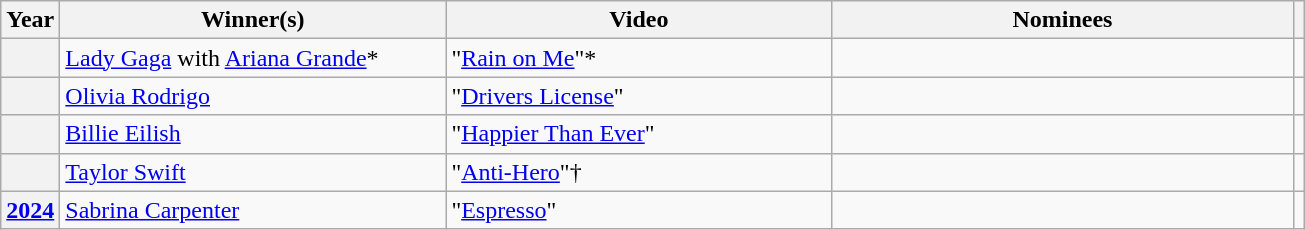<table class="wikitable sortable">
<tr>
<th scope="col">Year</th>
<th scope="col" style="width:250px;">Winner(s)</th>
<th scope="col" style="width:250px;">Video</th>
<th scope="col" style="width:300px;">Nominees</th>
<th scope="col" class="unsortable"></th>
</tr>
<tr>
<th scope="row"></th>
<td><a href='#'>Lady Gaga</a> with <a href='#'>Ariana Grande</a>*</td>
<td>"<a href='#'>Rain on Me</a>"*</td>
<td></td>
<td align="center"></td>
</tr>
<tr>
<th scope="row"></th>
<td><a href='#'>Olivia Rodrigo</a></td>
<td>"<a href='#'>Drivers License</a>"</td>
<td></td>
<td align="center"></td>
</tr>
<tr>
<th scope="row"></th>
<td><a href='#'>Billie Eilish</a></td>
<td>"<a href='#'>Happier Than Ever</a>"</td>
<td></td>
<td align="center"></td>
</tr>
<tr>
<th scope="row"></th>
<td><a href='#'>Taylor Swift</a></td>
<td>"<a href='#'>Anti-Hero</a>"†</td>
<td></td>
<td align="center"></td>
</tr>
<tr>
<th><a href='#'>2024</a></th>
<td><a href='#'>Sabrina Carpenter</a></td>
<td>"<a href='#'>Espresso</a>"</td>
<td></td>
<td align="center"></td>
</tr>
</table>
